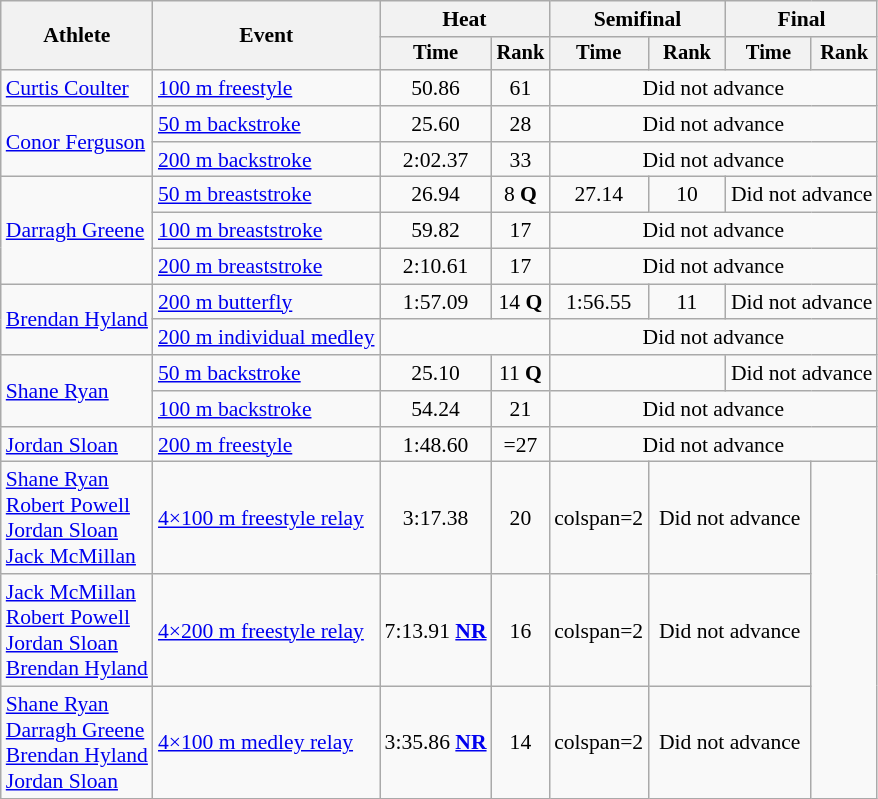<table class="wikitable" style="text-align:center; font-size:90%">
<tr>
<th rowspan="2">Athlete</th>
<th rowspan="2">Event</th>
<th colspan="2">Heat</th>
<th colspan="2">Semifinal</th>
<th colspan="2">Final</th>
</tr>
<tr style="font-size:95%">
<th>Time</th>
<th>Rank</th>
<th>Time</th>
<th>Rank</th>
<th>Time</th>
<th>Rank</th>
</tr>
<tr>
<td align=left><a href='#'>Curtis Coulter</a></td>
<td align=left><a href='#'>100 m freestyle</a></td>
<td>50.86</td>
<td>61</td>
<td colspan=4>Did not advance</td>
</tr>
<tr>
<td align=left rowspan=2><a href='#'>Conor Ferguson</a></td>
<td align=left><a href='#'>50 m backstroke</a></td>
<td>25.60</td>
<td>28</td>
<td colspan=4>Did not advance</td>
</tr>
<tr>
<td align=left><a href='#'>200 m backstroke</a></td>
<td>2:02.37</td>
<td>33</td>
<td colspan=4>Did not advance</td>
</tr>
<tr>
<td align=left rowspan=3><a href='#'>Darragh Greene</a></td>
<td align=left><a href='#'>50 m breaststroke</a></td>
<td>26.94</td>
<td>8 <strong>Q</strong></td>
<td>27.14</td>
<td>10</td>
<td colspan=2>Did not advance</td>
</tr>
<tr>
<td align=left><a href='#'>100 m breaststroke</a></td>
<td>59.82</td>
<td>17</td>
<td colspan=4>Did not advance</td>
</tr>
<tr>
<td align=left><a href='#'>200 m breaststroke</a></td>
<td>2:10.61</td>
<td>17</td>
<td colspan=4>Did not advance</td>
</tr>
<tr>
<td align=left rowspan=2><a href='#'>Brendan Hyland</a></td>
<td align=left><a href='#'>200 m butterfly</a></td>
<td>1:57.09</td>
<td>14 <strong>Q</strong></td>
<td>1:56.55</td>
<td>11</td>
<td colspan=2>Did not advance</td>
</tr>
<tr>
<td align=left><a href='#'>200 m individual medley</a></td>
<td colspan=2></td>
<td colspan=4>Did not advance</td>
</tr>
<tr>
<td align=left rowspan=2><a href='#'>Shane Ryan</a></td>
<td align=left><a href='#'>50 m backstroke</a></td>
<td>25.10</td>
<td>11 <strong>Q</strong></td>
<td colspan=2></td>
<td colspan=2>Did not advance</td>
</tr>
<tr>
<td align=left><a href='#'>100 m backstroke</a></td>
<td>54.24</td>
<td>21</td>
<td colspan=4>Did not advance</td>
</tr>
<tr>
<td align=left><a href='#'>Jordan Sloan</a></td>
<td align=left><a href='#'>200 m freestyle</a></td>
<td>1:48.60</td>
<td>=27</td>
<td colspan=4>Did not advance</td>
</tr>
<tr>
<td align=left><a href='#'>Shane Ryan</a><br><a href='#'>Robert Powell</a><br><a href='#'>Jordan Sloan</a><br><a href='#'>Jack McMillan</a></td>
<td align=left><a href='#'>4×100 m freestyle relay</a></td>
<td>3:17.38</td>
<td>20</td>
<td>colspan=2 </td>
<td colspan=2>Did not advance</td>
</tr>
<tr>
<td align=left><a href='#'>Jack McMillan</a><br><a href='#'>Robert Powell</a><br><a href='#'>Jordan Sloan</a><br><a href='#'>Brendan Hyland</a></td>
<td align=left><a href='#'>4×200 m freestyle relay</a></td>
<td>7:13.91 <strong><a href='#'>NR</a></strong></td>
<td>16</td>
<td>colspan=2 </td>
<td colspan=2>Did not advance</td>
</tr>
<tr>
<td align=left><a href='#'>Shane Ryan</a><br><a href='#'>Darragh Greene</a><br><a href='#'>Brendan Hyland</a><br><a href='#'>Jordan Sloan</a></td>
<td align=left><a href='#'>4×100 m medley relay</a></td>
<td>3:35.86 <strong><a href='#'>NR</a></strong></td>
<td>14</td>
<td>colspan=2 </td>
<td colspan=2>Did not advance</td>
</tr>
</table>
